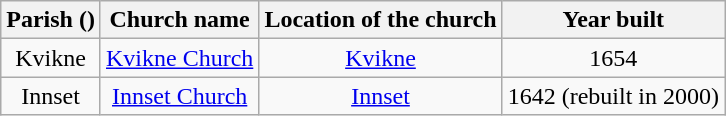<table class="wikitable" style="text-align:center">
<tr>
<th>Parish ()</th>
<th>Church name</th>
<th>Location of the church</th>
<th>Year built</th>
</tr>
<tr>
<td rowspan="1">Kvikne</td>
<td><a href='#'>Kvikne Church</a></td>
<td><a href='#'>Kvikne</a></td>
<td>1654</td>
</tr>
<tr>
<td rowspan="1">Innset</td>
<td><a href='#'>Innset Church</a></td>
<td><a href='#'>Innset</a></td>
<td>1642 (rebuilt in 2000)</td>
</tr>
</table>
